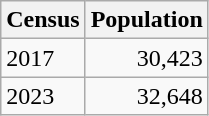<table class="wikitable">
<tr>
<th>Census</th>
<th>Population</th>
</tr>
<tr>
<td>2017</td>
<td style="text-align:right">30,423</td>
</tr>
<tr>
<td>2023</td>
<td style="text-align:right">32,648</td>
</tr>
</table>
